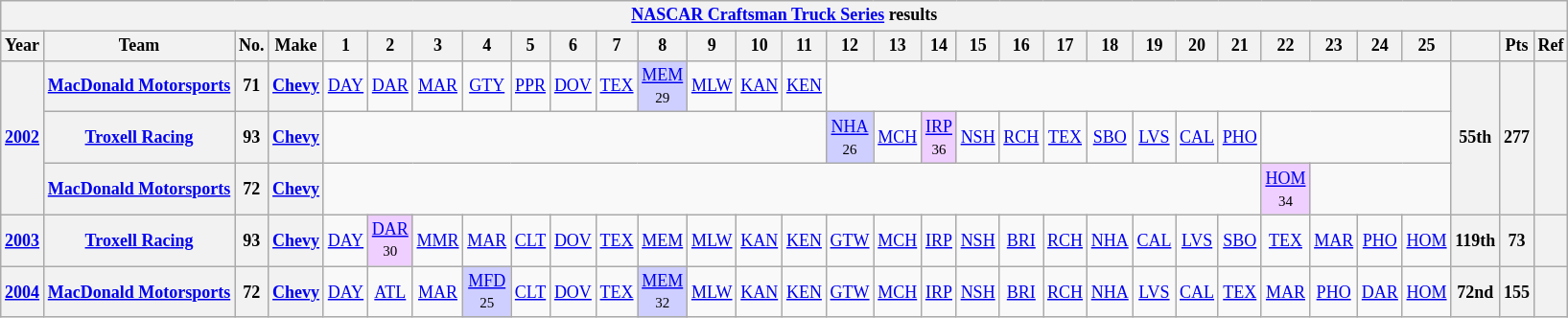<table class="wikitable" style="text-align:center; font-size:75%">
<tr>
<th colspan=45><a href='#'>NASCAR Craftsman Truck Series</a> results</th>
</tr>
<tr>
<th>Year</th>
<th>Team</th>
<th>No.</th>
<th>Make</th>
<th>1</th>
<th>2</th>
<th>3</th>
<th>4</th>
<th>5</th>
<th>6</th>
<th>7</th>
<th>8</th>
<th>9</th>
<th>10</th>
<th>11</th>
<th>12</th>
<th>13</th>
<th>14</th>
<th>15</th>
<th>16</th>
<th>17</th>
<th>18</th>
<th>19</th>
<th>20</th>
<th>21</th>
<th>22</th>
<th>23</th>
<th>24</th>
<th>25</th>
<th></th>
<th>Pts</th>
<th>Ref</th>
</tr>
<tr>
<th rowspan=3><a href='#'>2002</a></th>
<th><a href='#'>MacDonald Motorsports</a></th>
<th>71</th>
<th><a href='#'>Chevy</a></th>
<td><a href='#'>DAY</a></td>
<td><a href='#'>DAR</a></td>
<td><a href='#'>MAR</a></td>
<td><a href='#'>GTY</a></td>
<td><a href='#'>PPR</a></td>
<td><a href='#'>DOV</a></td>
<td><a href='#'>TEX</a></td>
<td style="background:#CFCFFF;"><a href='#'>MEM</a><br><small>29</small></td>
<td><a href='#'>MLW</a></td>
<td><a href='#'>KAN</a></td>
<td><a href='#'>KEN</a></td>
<td colspan=14></td>
<th rowspan=3>55th</th>
<th rowspan=3>277</th>
<th rowspan=3></th>
</tr>
<tr>
<th><a href='#'>Troxell Racing</a></th>
<th>93</th>
<th><a href='#'>Chevy</a></th>
<td colspan=11></td>
<td style="background:#CFCFFF;"><a href='#'>NHA</a><br><small>26</small></td>
<td><a href='#'>MCH</a></td>
<td style="background:#EFCFFF;"><a href='#'>IRP</a><br><small>36</small></td>
<td><a href='#'>NSH</a></td>
<td><a href='#'>RCH</a></td>
<td><a href='#'>TEX</a></td>
<td><a href='#'>SBO</a></td>
<td><a href='#'>LVS</a></td>
<td><a href='#'>CAL</a></td>
<td><a href='#'>PHO</a></td>
<td colspan=4></td>
</tr>
<tr>
<th><a href='#'>MacDonald Motorsports</a></th>
<th>72</th>
<th><a href='#'>Chevy</a></th>
<td colspan=21></td>
<td style="background:#EFCFFF;"><a href='#'>HOM</a><br><small>34</small></td>
<td colspan=3></td>
</tr>
<tr>
<th><a href='#'>2003</a></th>
<th><a href='#'>Troxell Racing</a></th>
<th>93</th>
<th><a href='#'>Chevy</a></th>
<td><a href='#'>DAY</a></td>
<td style="background:#EFCFFF;"><a href='#'>DAR</a><br><small>30</small></td>
<td><a href='#'>MMR</a></td>
<td><a href='#'>MAR</a></td>
<td><a href='#'>CLT</a></td>
<td><a href='#'>DOV</a></td>
<td><a href='#'>TEX</a></td>
<td><a href='#'>MEM</a></td>
<td><a href='#'>MLW</a></td>
<td><a href='#'>KAN</a></td>
<td><a href='#'>KEN</a></td>
<td><a href='#'>GTW</a></td>
<td><a href='#'>MCH</a></td>
<td><a href='#'>IRP</a></td>
<td><a href='#'>NSH</a></td>
<td><a href='#'>BRI</a></td>
<td><a href='#'>RCH</a></td>
<td><a href='#'>NHA</a></td>
<td><a href='#'>CAL</a></td>
<td><a href='#'>LVS</a></td>
<td><a href='#'>SBO</a></td>
<td><a href='#'>TEX</a></td>
<td><a href='#'>MAR</a></td>
<td><a href='#'>PHO</a></td>
<td><a href='#'>HOM</a></td>
<th>119th</th>
<th>73</th>
<th></th>
</tr>
<tr>
<th><a href='#'>2004</a></th>
<th><a href='#'>MacDonald Motorsports</a></th>
<th>72</th>
<th><a href='#'>Chevy</a></th>
<td><a href='#'>DAY</a></td>
<td><a href='#'>ATL</a></td>
<td><a href='#'>MAR</a></td>
<td style="background:#CFCFFF;"><a href='#'>MFD</a><br><small>25</small></td>
<td><a href='#'>CLT</a></td>
<td><a href='#'>DOV</a></td>
<td><a href='#'>TEX</a></td>
<td style="background:#CFCFFF;"><a href='#'>MEM</a><br><small>32</small></td>
<td><a href='#'>MLW</a></td>
<td><a href='#'>KAN</a></td>
<td><a href='#'>KEN</a></td>
<td><a href='#'>GTW</a></td>
<td><a href='#'>MCH</a></td>
<td><a href='#'>IRP</a></td>
<td><a href='#'>NSH</a></td>
<td><a href='#'>BRI</a></td>
<td><a href='#'>RCH</a></td>
<td><a href='#'>NHA</a></td>
<td><a href='#'>LVS</a></td>
<td><a href='#'>CAL</a></td>
<td><a href='#'>TEX</a></td>
<td><a href='#'>MAR</a></td>
<td><a href='#'>PHO</a></td>
<td><a href='#'>DAR</a></td>
<td><a href='#'>HOM</a></td>
<th>72nd</th>
<th>155</th>
<th></th>
</tr>
</table>
